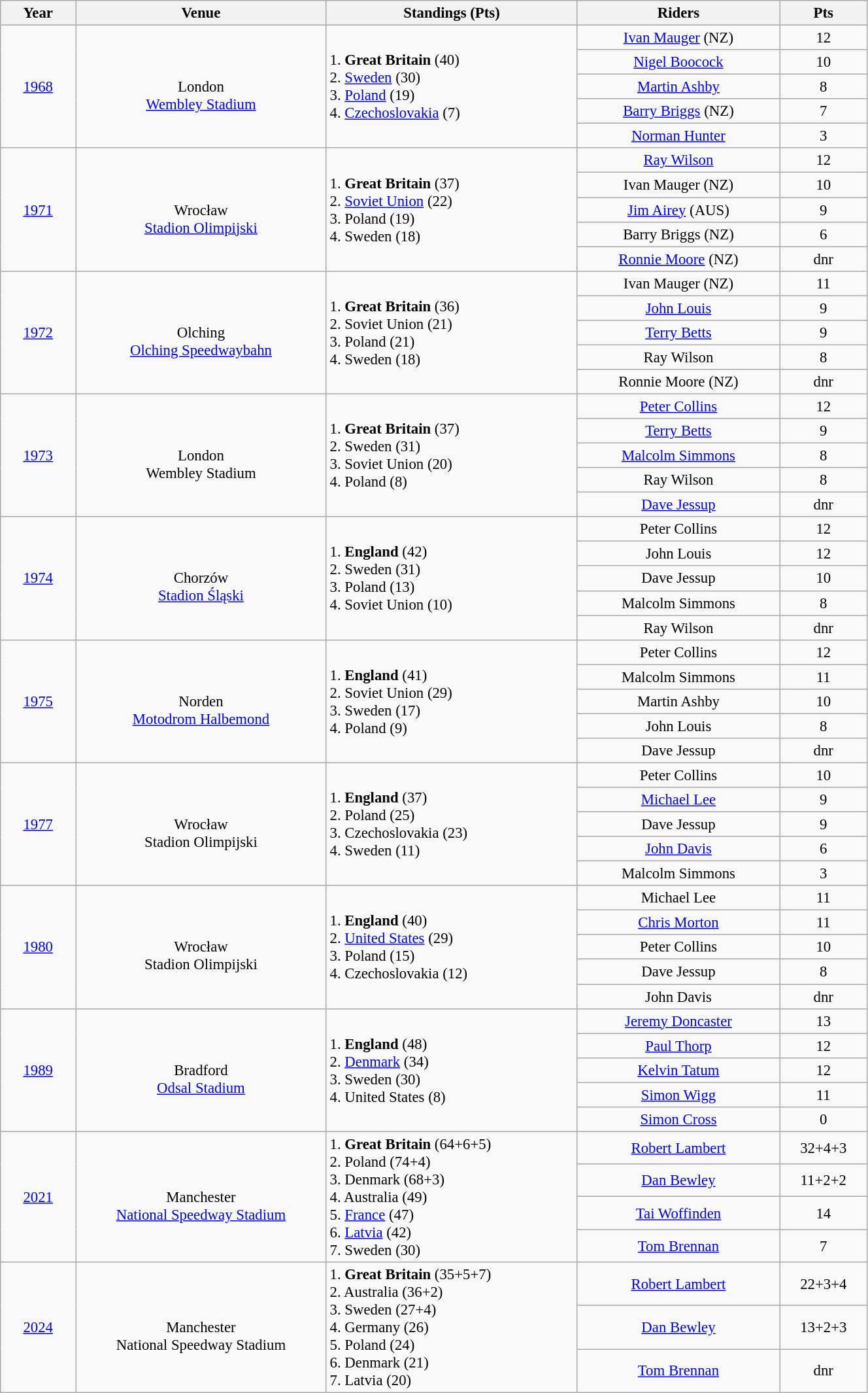<table class="wikitable"   style="font-size: 95%; width: 70%; text-align: center;">
<tr>
<th width=40>Year</th>
<th width=150>Venue</th>
<th width=150>Standings (Pts)</th>
<th width=120>Riders</th>
<th width=40>Pts</th>
</tr>
<tr>
<td rowspan="5"><a href='#'>1968</a></td>
<td rowspan="5"><br>London<br><a href='#'>Wembley Stadium</a></td>
<td rowspan="5" style="text-align: left;">1.  <strong>Great Britain</strong> (40)<br>2.  <a href='#'>Sweden</a> (30)<br>3.  <a href='#'>Poland</a> (19)<br>4.  <a href='#'>Czechoslovakia</a> (7)</td>
<td><a href='#'>Ivan Mauger</a> (NZ)</td>
<td>12</td>
</tr>
<tr>
<td><a href='#'>Nigel Boocock</a></td>
<td>10</td>
</tr>
<tr>
<td><a href='#'>Martin Ashby</a></td>
<td>8</td>
</tr>
<tr>
<td><a href='#'>Barry Briggs</a> (NZ)</td>
<td>7</td>
</tr>
<tr>
<td><a href='#'>Norman Hunter</a></td>
<td>3</td>
</tr>
<tr>
<td rowspan="5"><a href='#'>1971</a></td>
<td rowspan="5"><br>Wrocław<br><a href='#'>Stadion Olimpijski</a></td>
<td rowspan="5" style="text-align: left;">1.  <strong>Great Britain</strong> (37)<br>2.  <a href='#'>Soviet Union</a> (22)<br>3.  Poland (19)<br>4.  Sweden (18)</td>
<td><a href='#'>Ray Wilson</a></td>
<td>12</td>
</tr>
<tr>
<td>Ivan Mauger (NZ)</td>
<td>10</td>
</tr>
<tr>
<td><a href='#'>Jim Airey</a> (AUS)</td>
<td>9</td>
</tr>
<tr>
<td>Barry Briggs (NZ)</td>
<td>6</td>
</tr>
<tr>
<td><a href='#'>Ronnie Moore</a> (NZ)</td>
<td>dnr</td>
</tr>
<tr>
<td rowspan="5"><a href='#'>1972</a></td>
<td rowspan="5"><br>Olching<br><a href='#'>Olching Speedwaybahn</a></td>
<td rowspan="5" style="text-align: left;">1.  <strong>Great Britain</strong> (36)<br>2.  Soviet Union (21)<br>3.  Poland (21)<br>4.  Sweden (18)</td>
<td>Ivan Mauger (NZ)</td>
<td>11</td>
</tr>
<tr>
<td><a href='#'>John Louis</a></td>
<td>9</td>
</tr>
<tr>
<td><a href='#'>Terry Betts</a></td>
<td>9</td>
</tr>
<tr>
<td>Ray Wilson</td>
<td>8</td>
</tr>
<tr>
<td>Ronnie Moore (NZ)</td>
<td>dnr</td>
</tr>
<tr>
<td rowspan="5"><a href='#'>1973</a></td>
<td rowspan="5"><br>London<br>Wembley Stadium</td>
<td rowspan="5" style="text-align: left;">1.  <strong>Great Britain</strong> (37)<br>2.  Sweden (31)<br>3.  Soviet Union (20)<br>4.  Poland (8)</td>
<td><a href='#'>Peter Collins</a></td>
<td>12</td>
</tr>
<tr>
<td><a href='#'>Terry Betts</a></td>
<td>9</td>
</tr>
<tr>
<td><a href='#'>Malcolm Simmons</a></td>
<td>8</td>
</tr>
<tr>
<td>Ray Wilson</td>
<td>8</td>
</tr>
<tr>
<td><a href='#'>Dave Jessup</a></td>
<td>dnr</td>
</tr>
<tr>
<td rowspan="5"><a href='#'>1974</a></td>
<td rowspan="5"><br> Chorzów<br><a href='#'>Stadion Śląski</a></td>
<td rowspan="5" style="text-align: left;">1.  <strong>England</strong> (42)<br>2.  Sweden (31)<br>3.  Poland (13)<br>4.  Soviet Union (10)</td>
<td>Peter Collins</td>
<td>12</td>
</tr>
<tr>
<td>John Louis</td>
<td>12</td>
</tr>
<tr>
<td>Dave Jessup</td>
<td>10</td>
</tr>
<tr>
<td>Malcolm Simmons</td>
<td>8</td>
</tr>
<tr>
<td>Ray Wilson</td>
<td>dnr</td>
</tr>
<tr>
<td rowspan="5"><a href='#'>1975</a></td>
<td rowspan="5"><br>Norden<br><a href='#'>Motodrom Halbemond</a></td>
<td rowspan="5" style="text-align: left;">1.  <strong>England</strong> (41)<br>2.  Soviet Union (29)<br>3.  Sweden (17)<br>4.  Poland (9)</td>
<td>Peter Collins</td>
<td>12</td>
</tr>
<tr>
<td>Malcolm Simmons</td>
<td>11</td>
</tr>
<tr>
<td>Martin Ashby</td>
<td>10</td>
</tr>
<tr>
<td>John Louis</td>
<td>8</td>
</tr>
<tr>
<td>Dave Jessup</td>
<td>dnr</td>
</tr>
<tr>
<td rowspan="5"><a href='#'>1977</a></td>
<td rowspan="5"><br>Wrocław<br>Stadion Olimpijski</td>
<td rowspan="5" style="text-align: left;">1.  <strong>England</strong> (37)<br>2.  Poland (25)<br>3.  Czechoslovakia (23)<br>4.  Sweden (11)</td>
<td>Peter Collins</td>
<td>10</td>
</tr>
<tr>
<td><a href='#'>Michael Lee</a></td>
<td>9</td>
</tr>
<tr>
<td>Dave Jessup</td>
<td>9</td>
</tr>
<tr>
<td><a href='#'>John Davis</a></td>
<td>6</td>
</tr>
<tr>
<td>Malcolm Simmons</td>
<td>3</td>
</tr>
<tr>
<td rowspan="5"><a href='#'>1980</a></td>
<td rowspan="5"><br>Wrocław<br>Stadion Olimpijski</td>
<td rowspan="5" style="text-align: left;">1.  <strong>England</strong> (40)<br>2.  <a href='#'>United States</a> (29)<br>3.  Poland (15)<br>4.  Czechoslovakia (12)</td>
<td>Michael Lee</td>
<td>11</td>
</tr>
<tr>
<td><a href='#'>Chris Morton</a></td>
<td>11</td>
</tr>
<tr>
<td>Peter Collins</td>
<td>10</td>
</tr>
<tr>
<td>Dave Jessup</td>
<td>8</td>
</tr>
<tr>
<td>John Davis</td>
<td>dnr</td>
</tr>
<tr>
<td rowspan="5"><a href='#'>1989</a></td>
<td rowspan="5"><br>Bradford<br><a href='#'>Odsal Stadium</a></td>
<td rowspan="5" style="text-align: left;">1.  <strong>England</strong> (48)<br>2.  <a href='#'>Denmark</a> (34)<br>3.  Sweden (30)<br>4.  United States (8)</td>
<td><a href='#'>Jeremy Doncaster</a></td>
<td>13</td>
</tr>
<tr>
<td><a href='#'>Paul Thorp</a></td>
<td>12</td>
</tr>
<tr>
<td><a href='#'>Kelvin Tatum</a></td>
<td>12</td>
</tr>
<tr>
<td><a href='#'>Simon Wigg</a></td>
<td>11</td>
</tr>
<tr>
<td><a href='#'>Simon Cross</a></td>
<td>0</td>
</tr>
<tr>
<td rowspan="4"><a href='#'>2021</a></td>
<td rowspan="4"><br>Manchester<br><a href='#'>National Speedway Stadium</a></td>
<td rowspan="4" style="text-align: left;">1.  <strong>Great Britain</strong> (64+6+5)<br>2.  Poland (74+4)<br>3.  Denmark (68+3)<br>4.  Australia (49)<br>5.  <a href='#'>France</a> (47)<br>6.  <a href='#'>Latvia</a> (42) <br>7.  Sweden (30)</td>
<td><a href='#'>Robert Lambert</a></td>
<td>32+4+3</td>
</tr>
<tr>
<td><a href='#'>Dan Bewley</a></td>
<td>11+2+2</td>
</tr>
<tr>
<td><a href='#'>Tai Woffinden</a></td>
<td>14</td>
</tr>
<tr>
<td><a href='#'>Tom Brennan</a></td>
<td>7</td>
</tr>
<tr>
<td rowspan="4"><a href='#'>2024</a></td>
<td rowspan="4"><br>Manchester<br>National Speedway Stadium</td>
<td rowspan="4" style="text-align: left;">1.  <strong>Great Britain</strong> (35+5+7)<br>2.  Australia (36+2)<br>3.  Sweden (27+4)<br>4.  Germany (26)<br>5.  Poland (24)<br>6.  Denmark (21) <br>7.  Latvia (20)</td>
<td><a href='#'>Robert Lambert</a></td>
<td>22+3+4</td>
</tr>
<tr>
<td><a href='#'>Dan Bewley</a></td>
<td>13+2+3</td>
</tr>
<tr>
<td><a href='#'>Tom Brennan</a></td>
<td>dnr</td>
</tr>
</table>
